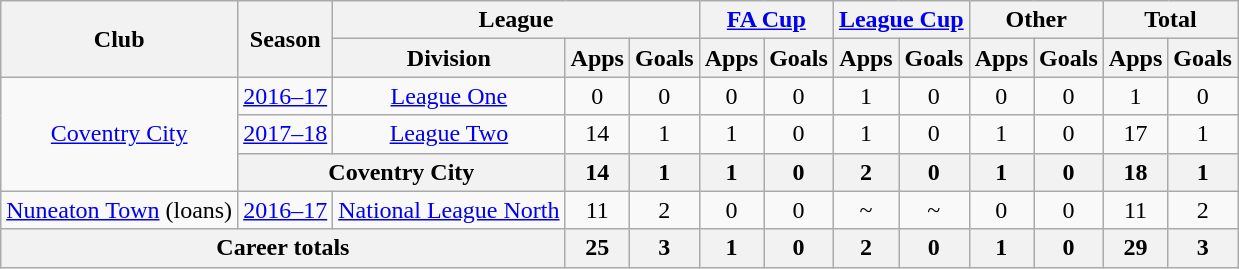<table class="wikitable" style="text-align: center">
<tr>
<th rowspan="2">Club</th>
<th rowspan="2">Season</th>
<th colspan="3">League</th>
<th colspan="2"><a href='#'>FA Cup</a></th>
<th colspan="2"><a href='#'>League Cup</a></th>
<th colspan="2">Other</th>
<th colspan="2">Total</th>
</tr>
<tr>
<th>Division</th>
<th>Apps</th>
<th>Goals</th>
<th>Apps</th>
<th>Goals</th>
<th>Apps</th>
<th>Goals</th>
<th>Apps</th>
<th>Goals</th>
<th>Apps</th>
<th>Goals</th>
</tr>
<tr>
<td rowspan="3"><a href='#'>Coventry City</a></td>
<td><a href='#'>2016–17</a></td>
<td><a href='#'>League One</a></td>
<td>0</td>
<td>0</td>
<td>0</td>
<td>0</td>
<td>1</td>
<td>0</td>
<td>0</td>
<td>0</td>
<td>1</td>
<td>0</td>
</tr>
<tr>
<td><a href='#'>2017–18</a></td>
<td><a href='#'>League Two</a></td>
<td>14</td>
<td>1</td>
<td>1</td>
<td>0</td>
<td>1</td>
<td>0</td>
<td>1</td>
<td>0</td>
<td>17</td>
<td>1</td>
</tr>
<tr>
<th colspan="2">Coventry City</th>
<th>14</th>
<th>1</th>
<th>1</th>
<th>0</th>
<th>2</th>
<th>0</th>
<th>1</th>
<th>0</th>
<th>18</th>
<th>1</th>
</tr>
<tr>
<td><a href='#'>Nuneaton Town</a> (loans)</td>
<td><a href='#'>2016–17</a></td>
<td><a href='#'>National League North</a></td>
<td>11</td>
<td>2</td>
<td>0</td>
<td>0</td>
<td>~</td>
<td>~</td>
<td>0</td>
<td>0</td>
<td>11</td>
<td>2</td>
</tr>
<tr>
<th colspan="3">Career totals</th>
<th>25</th>
<th>3</th>
<th>1</th>
<th>0</th>
<th>2</th>
<th>0</th>
<th>1</th>
<th>0</th>
<th>29</th>
<th>3</th>
</tr>
</table>
